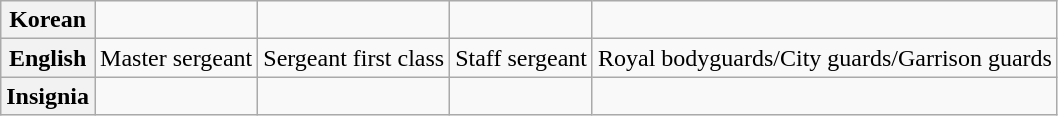<table class="wikitable">
<tr>
<th>Korean</th>
<td></td>
<td></td>
<td></td>
<td></td>
</tr>
<tr>
<th>English</th>
<td>Master sergeant</td>
<td>Sergeant first class</td>
<td>Staff sergeant</td>
<td>Royal bodyguards/City guards/Garrison guards</td>
</tr>
<tr>
<th>Insignia</th>
<td></td>
<td></td>
<td></td>
<td></td>
</tr>
</table>
